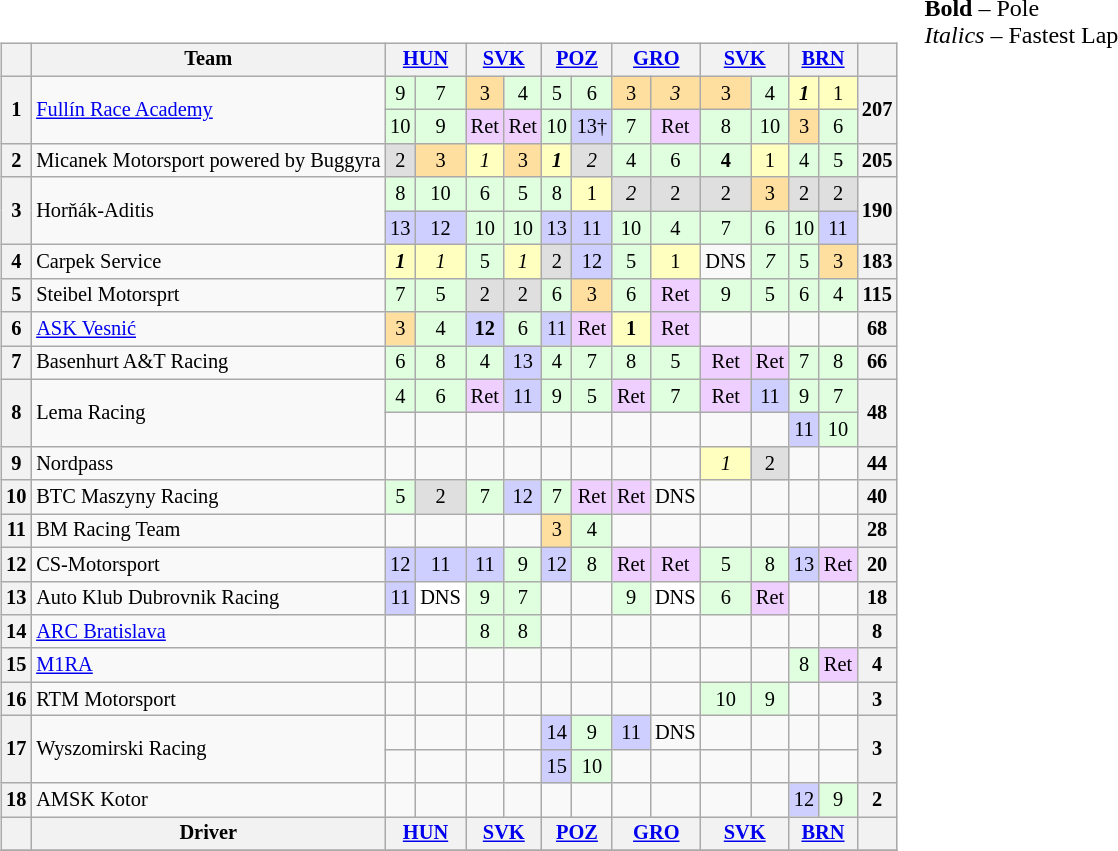<table>
<tr>
<td valign=top><br><table class="wikitable" align="left" style="font-size: 85%; text-align: center;">
<tr>
<th valign=middle></th>
<th valign=middle>Team</th>
<th colspan=2><a href='#'>HUN</a><br></th>
<th colspan=2><a href='#'>SVK</a><br></th>
<th colspan=2><a href='#'>POZ</a><br></th>
<th colspan=2><a href='#'>GRO</a><br></th>
<th colspan=2><a href='#'>SVK</a><br></th>
<th colspan=2><a href='#'>BRN</a><br></th>
<th valign=middle>  </th>
</tr>
<tr>
<th rowspan=2>1</th>
<td rowspan=2 align=left> <a href='#'>Fullín Race Academy</a></td>
<td style="background:#dfffdf;">9</td>
<td style="background:#dfffdf;">7</td>
<td style="background:#ffdf9f;">3</td>
<td style="background:#dfffdf;">4</td>
<td style="background:#dfffdf;">5</td>
<td style="background:#dfffdf;">6</td>
<td style="background:#ffdf9f;">3</td>
<td style="background:#ffdf9f;"><em>3</em></td>
<td style="background:#ffdf9f;">3</td>
<td style="background:#dfffdf;">4</td>
<td style="background:#ffffbf;"><strong><em>1</em></strong></td>
<td style="background:#ffffbf;">1</td>
<th rowspan=2>207</th>
</tr>
<tr>
<td style="background:#dfffdf;">10</td>
<td style="background:#dfffdf;">9</td>
<td style="background:#efcfff;">Ret</td>
<td style="background:#efcfff;">Ret</td>
<td style="background:#dfffdf;">10</td>
<td style="background:#cfcfff;">13†</td>
<td style="background:#dfffdf;">7</td>
<td style="background:#efcfff;">Ret</td>
<td style="background:#dfffdf;">8</td>
<td style="background:#dfffdf;">10</td>
<td style="background:#ffdf9f;">3</td>
<td style="background:#dfffdf;">6</td>
</tr>
<tr>
<th>2</th>
<td align=left> Micanek Motorsport powered by Buggyra</td>
<td style="background:#dfdfdf;">2</td>
<td style="background:#ffdf9f;">3</td>
<td style="background:#ffffbf;"><em>1</em></td>
<td style="background:#ffdf9f;">3</td>
<td style="background:#ffffbf;"><strong><em>1</em></strong></td>
<td style="background:#dfdfdf;"><em>2</em></td>
<td style="background:#dfffdf;">4</td>
<td style="background:#dfffdf;">6</td>
<td style="background:#dfffdf;"><strong>4</strong></td>
<td style="background:#ffffbf;">1</td>
<td style="background:#dfffdf;">4</td>
<td style="background:#dfffdf;">5</td>
<th>205</th>
</tr>
<tr>
<th rowspan=2>3</th>
<td rowspan=2 align=left> Horňák-Aditis</td>
<td style="background:#dfffdf;">8</td>
<td style="background:#dfffdf;">10</td>
<td style="background:#dfffdf;">6</td>
<td style="background:#dfffdf;">5</td>
<td style="background:#dfffdf;">8</td>
<td style="background:#ffffbf;">1</td>
<td style="background:#dfdfdf;"><em>2</em></td>
<td style="background:#dfdfdf;">2</td>
<td style="background:#dfdfdf;">2</td>
<td style="background:#ffdf9f;">3</td>
<td style="background:#dfdfdf;">2</td>
<td style="background:#dfdfdf;">2</td>
<th rowspan=2>190</th>
</tr>
<tr>
<td style="background:#cfcfff;">13</td>
<td style="background:#cfcfff;">12</td>
<td style="background:#dfffdf;">10</td>
<td style="background:#dfffdf;">10</td>
<td style="background:#cfcfff;">13</td>
<td style="background:#cfcfff;">11</td>
<td style="background:#dfffdf;">10</td>
<td style="background:#dfffdf;">4</td>
<td style="background:#dfffdf;">7</td>
<td style="background:#dfffdf;">6</td>
<td style="background:#dfffdf;">10</td>
<td style="background:#cfcfff;">11</td>
</tr>
<tr>
<th>4</th>
<td align=left> Carpek Service</td>
<td style="background:#ffffbf;"><strong><em>1</em></strong></td>
<td style="background:#ffffbf;"><em>1</em></td>
<td style="background:#dfffdf;">5</td>
<td style="background:#ffffbf;"><em>1</em></td>
<td style="background:#dfdfdf;">2</td>
<td style="background:#cfcfff;">12</td>
<td style="background:#dfffdf;">5</td>
<td style="background:#ffffbf;">1</td>
<td>DNS</td>
<td style="background:#dfffdf;"><em>7</em></td>
<td style="background:#dfffdf;">5</td>
<td style="background:#ffdf9f;">3</td>
<th>183</th>
</tr>
<tr>
<th>5</th>
<td align=left> Steibel Motorsprt</td>
<td style="background:#dfffdf;">7</td>
<td style="background:#dfffdf;">5</td>
<td style="background:#dfdfdf;">2</td>
<td style="background:#dfdfdf;">2</td>
<td style="background:#dfffdf;">6</td>
<td style="background:#ffdf9f;">3</td>
<td style="background:#dfffdf;">6</td>
<td style="background:#efcfff;">Ret</td>
<td style="background:#dfffdf;">9</td>
<td style="background:#dfffdf;">5</td>
<td style="background:#dfffdf;">6</td>
<td style="background:#dfffdf;">4</td>
<th>115</th>
</tr>
<tr>
<th>6</th>
<td align=left> <a href='#'>ASK Vesnić</a></td>
<td style="background:#ffdf9f;">3</td>
<td style="background:#dfffdf;">4</td>
<td style="background:#cfcfff;"><strong>12</strong></td>
<td style="background:#dfffdf;">6</td>
<td style="background:#cfcfff;">11</td>
<td style="background:#efcfff;">Ret</td>
<td style="background:#ffffbf;"><strong>1</strong></td>
<td style="background:#efcfff;">Ret</td>
<td></td>
<td></td>
<td></td>
<td></td>
<th>68</th>
</tr>
<tr>
<th>7</th>
<td align=left> Basenhurt A&T Racing</td>
<td style="background:#dfffdf;">6</td>
<td style="background:#dfffdf;">8</td>
<td style="background:#dfffdf;">4</td>
<td style="background:#cfcfff;">13</td>
<td style="background:#dfffdf;">4</td>
<td style="background:#dfffdf;">7</td>
<td style="background:#dfffdf;">8</td>
<td style="background:#dfffdf;">5</td>
<td style="background:#efcfff;">Ret</td>
<td style="background:#efcfff;">Ret</td>
<td style="background:#dfffdf;">7</td>
<td style="background:#dfffdf;">8</td>
<th>66</th>
</tr>
<tr>
<th rowspan=2>8</th>
<td rowspan=2 align=left> Lema Racing</td>
<td style="background:#dfffdf;">4</td>
<td style="background:#dfffdf;">6</td>
<td style="background:#efcfff;">Ret</td>
<td style="background:#cfcfff;">11</td>
<td style="background:#dfffdf;">9</td>
<td style="background:#dfffdf;">5</td>
<td style="background:#efcfff;">Ret</td>
<td style="background:#dfffdf;">7</td>
<td style="background:#efcfff;">Ret</td>
<td style="background:#cfcfff;">11</td>
<td style="background:#dfffdf;">9</td>
<td style="background:#dfffdf;">7</td>
<th rowspan=2>48</th>
</tr>
<tr>
<td></td>
<td></td>
<td></td>
<td></td>
<td></td>
<td></td>
<td></td>
<td></td>
<td></td>
<td></td>
<td style="background:#cfcfff;">11</td>
<td style="background:#dfffdf;">10</td>
</tr>
<tr>
<th>9</th>
<td align=left> Nordpass</td>
<td></td>
<td></td>
<td></td>
<td></td>
<td></td>
<td></td>
<td></td>
<td></td>
<td style="background:#ffffbf;"><em>1</em></td>
<td style="background:#dfdfdf;">2</td>
<td></td>
<td></td>
<th>44</th>
</tr>
<tr>
<th>10</th>
<td align=left> BTC Maszyny Racing</td>
<td style="background:#dfffdf;">5</td>
<td style="background:#dfdfdf;">2</td>
<td style="background:#dfffdf;">7</td>
<td style="background:#cfcfff;">12</td>
<td style="background:#dfffdf;">7</td>
<td style="background:#efcfff;">Ret</td>
<td style="background:#efcfff;">Ret</td>
<td>DNS</td>
<td></td>
<td></td>
<td></td>
<td></td>
<th>40</th>
</tr>
<tr>
<th>11</th>
<td align=left> BM Racing Team</td>
<td></td>
<td></td>
<td></td>
<td></td>
<td style="background:#ffdf9f;">3</td>
<td style="background:#dfffdf;">4</td>
<td></td>
<td></td>
<td></td>
<td></td>
<td></td>
<td></td>
<th>28</th>
</tr>
<tr>
<th>12</th>
<td align=left> CS-Motorsport</td>
<td style="background:#cfcfff;">12</td>
<td style="background:#cfcfff;">11</td>
<td style="background:#cfcfff;">11</td>
<td style="background:#dfffdf;">9</td>
<td style="background:#cfcfff;">12</td>
<td style="background:#dfffdf;">8</td>
<td style="background:#efcfff;">Ret</td>
<td style="background:#efcfff;">Ret</td>
<td style="background:#dfffdf;">5</td>
<td style="background:#dfffdf;">8</td>
<td style="background:#cfcfff;">13</td>
<td style="background:#efcfff;">Ret</td>
<th>20</th>
</tr>
<tr>
<th>13</th>
<td align=left> Auto Klub Dubrovnik Racing</td>
<td style="background:#cfcfff;">11</td>
<td style="background:#ffffff;">DNS</td>
<td style="background:#dfffdf;">9</td>
<td style="background:#dfffdf;">7</td>
<td></td>
<td></td>
<td style="background:#dfffdf;">9</td>
<td style="background:#ffffff;">DNS</td>
<td style="background:#dfffdf;">6</td>
<td style="background:#efcfff;">Ret</td>
<td></td>
<td></td>
<th>18</th>
</tr>
<tr>
<th>14</th>
<td align=left> <a href='#'>ARC Bratislava</a></td>
<td></td>
<td></td>
<td style="background:#dfffdf;">8</td>
<td style="background:#dfffdf;">8</td>
<td></td>
<td></td>
<td></td>
<td></td>
<td></td>
<td></td>
<td></td>
<td></td>
<th>8</th>
</tr>
<tr>
<th>15</th>
<td align=left> <a href='#'>M1RA</a></td>
<td></td>
<td></td>
<td></td>
<td></td>
<td></td>
<td></td>
<td></td>
<td></td>
<td></td>
<td></td>
<td style="background:#dfffdf;">8</td>
<td style="background:#efcfff;">Ret</td>
<th>4</th>
</tr>
<tr>
<th>16</th>
<td align=left> RTM Motorsport</td>
<td></td>
<td></td>
<td></td>
<td></td>
<td></td>
<td></td>
<td></td>
<td></td>
<td style="background:#dfffdf;">10</td>
<td style="background:#dfffdf;">9</td>
<td></td>
<td></td>
<th>3</th>
</tr>
<tr>
<th rowspan=2>17</th>
<td rowspan=2 align=left> Wyszomirski Racing</td>
<td></td>
<td></td>
<td></td>
<td></td>
<td style="background:#cfcfff;">14</td>
<td style="background:#dfffdf;">9</td>
<td style="background:#cfcfff;">11</td>
<td>DNS</td>
<td></td>
<td></td>
<td></td>
<td></td>
<th rowspan=2>3</th>
</tr>
<tr>
<td></td>
<td></td>
<td></td>
<td></td>
<td style="background:#cfcfff;">15</td>
<td style="background:#dfffdf;">10</td>
<td></td>
<td></td>
<td></td>
<td></td>
<td></td>
<td></td>
</tr>
<tr>
<th>18</th>
<td align=left> AMSK Kotor</td>
<td></td>
<td></td>
<td></td>
<td></td>
<td></td>
<td></td>
<td></td>
<td></td>
<td></td>
<td></td>
<td style="background:#cfcfff;">12</td>
<td style="background:#dfffdf;">9</td>
<th>2</th>
</tr>
<tr>
<th valign=middle></th>
<th valign=middle>Driver</th>
<th colspan=2><a href='#'>HUN</a><br></th>
<th colspan=2><a href='#'>SVK</a><br></th>
<th colspan=2><a href='#'>POZ</a><br></th>
<th colspan=2><a href='#'>GRO</a><br></th>
<th colspan=2><a href='#'>SVK</a><br></th>
<th colspan=2><a href='#'>BRN</a><br></th>
<th valign=middle>  </th>
</tr>
<tr>
</tr>
</table>
</td>
<td valign="top"><span><strong>Bold</strong> – Pole</span><br><span><em>Italics</em> – Fastest Lap</span></td>
</tr>
</table>
